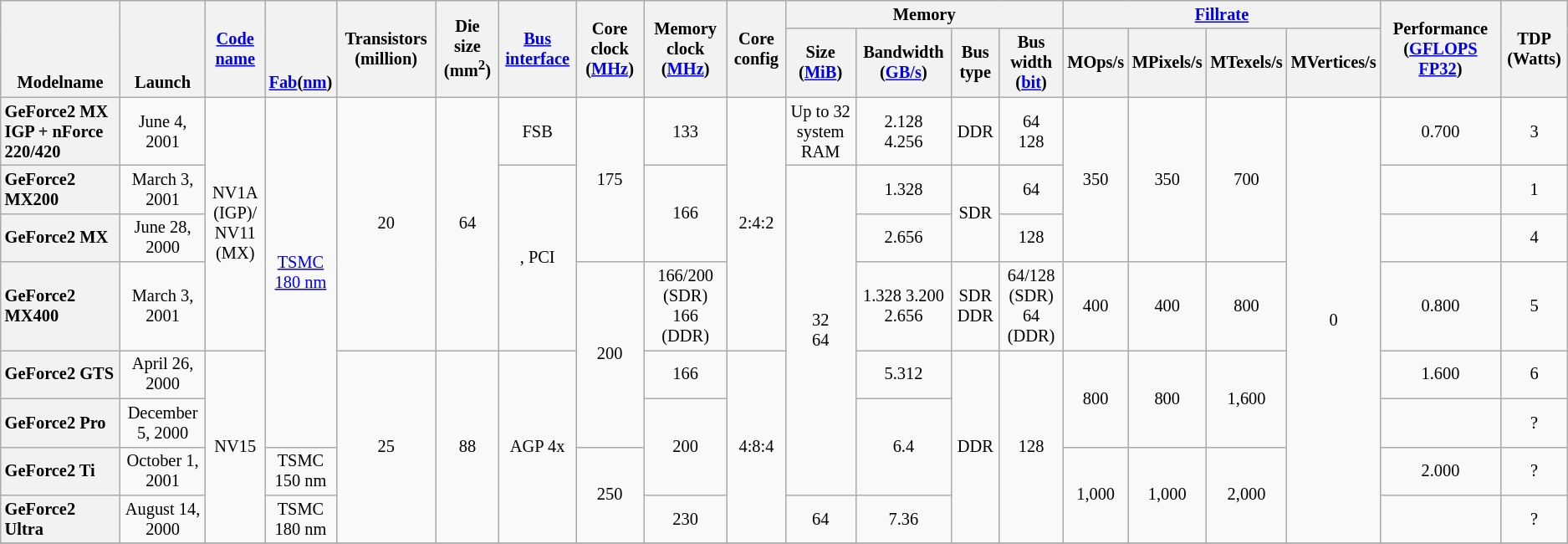<table class="mw-datatable wikitable sortable sort-under" style="font-size:85%; text-align:center;">
<tr>
<th rowspan="2" style="vertical-align: bottom">Modelname</th>
<th rowspan="2" style="vertical-align: bottom">Launch</th>
<th rowspan="2"><a href='#'>Code name</a></th>
<th rowspan="2" style="vertical-align: bottom"><a href='#'>Fab</a>(<a href='#'>nm</a>)</th>
<th rowspan="2">Transistors (million)</th>
<th rowspan="2">Die size (mm<sup>2</sup>)</th>
<th rowspan="2"><a href='#'>Bus</a> <a href='#'>interface</a></th>
<th rowspan="2">Core clock (<a href='#'>MHz</a>)</th>
<th rowspan="2">Memory clock (<a href='#'>MHz</a>)</th>
<th rowspan="2">Core config</th>
<th colspan="4">Memory</th>
<th colspan="4"><a href='#'>Fillrate</a></th>
<th rowspan="2">Performance (<a href='#'>GFLOPS</a> <a href='#'>FP32</a>)</th>
<th rowspan="2">TDP (Watts)</th>
</tr>
<tr>
<th>Size (<a href='#'>MiB</a>)</th>
<th>Bandwidth (<a href='#'>GB/s</a>)</th>
<th>Bus type</th>
<th>Bus width (<a href='#'>bit</a>)</th>
<th>MOps/s</th>
<th>MPixels/s</th>
<th>MTexels/s</th>
<th>MVertices/s</th>
</tr>
<tr>
<th style="text-align:left">GeForce2 MX IGP + nForce 220/420</th>
<td>June 4, 2001</td>
<td rowspan="4">NV1A (IGP)/ <br>NV11 (MX)</td>
<td rowspan="6"><a href='#'>TSMC</a><br><a href='#'>180&nbsp;nm</a></td>
<td rowspan="4">20</td>
<td rowspan="4">64</td>
<td>FSB</td>
<td rowspan="3">175</td>
<td>133</td>
<td rowspan="4">2:4:2</td>
<td>Up to 32 system RAM</td>
<td>2.128<br>4.256</td>
<td>DDR</td>
<td>64<br>128</td>
<td rowspan="3">350</td>
<td rowspan="3">350</td>
<td rowspan="3">700</td>
<td rowspan="8">0</td>
<td>0.700</td>
<td>3</td>
</tr>
<tr>
<th style="text-align:left">GeForce2 MX200</th>
<td>March 3, 2001</td>
<td rowspan="3">, PCI</td>
<td rowspan="2">166</td>
<td rowspan="6">32<br>64</td>
<td>1.328</td>
<td rowspan="2">SDR</td>
<td>64</td>
<td></td>
<td>1</td>
</tr>
<tr>
<th style="text-align:left">GeForce2 MX</th>
<td>June 28, 2000</td>
<td>2.656</td>
<td>128</td>
<td></td>
<td>4</td>
</tr>
<tr>
<th style="text-align:left">GeForce2 MX400</th>
<td>March 3, 2001</td>
<td rowspan="3">200</td>
<td>166/200 (SDR)<br>166 (DDR)</td>
<td>1.328 3.200 2.656</td>
<td>SDR<br>DDR</td>
<td>64/128 (SDR)<br>64 (DDR)</td>
<td>400</td>
<td>400</td>
<td>800</td>
<td>0.800</td>
<td>5</td>
</tr>
<tr>
<th style="text-align:left">GeForce2 GTS</th>
<td>April 26, 2000</td>
<td rowspan="4">NV15</td>
<td rowspan="4">25</td>
<td rowspan="4">88</td>
<td rowspan="4">AGP 4x</td>
<td>166</td>
<td rowspan="4">4:8:4</td>
<td>5.312</td>
<td rowspan="4">DDR</td>
<td rowspan="4">128</td>
<td rowspan="2">800</td>
<td rowspan="2">800</td>
<td rowspan="2">1,600</td>
<td>1.600</td>
<td>6</td>
</tr>
<tr>
<th style="text-align:left">GeForce2 Pro</th>
<td>December 5, 2000</td>
<td rowspan="2">200</td>
<td rowspan="2">6.4</td>
<td></td>
<td>?</td>
</tr>
<tr>
<th style="text-align:left">GeForce2 Ti</th>
<td>October 1, 2001</td>
<td>TSMC<br>150 nm</td>
<td rowspan="2">250</td>
<td rowspan="2">1,000</td>
<td rowspan="2">1,000</td>
<td rowspan="2">2,000</td>
<td>2.000</td>
<td>?</td>
</tr>
<tr>
<th style="text-align:left">GeForce2 Ultra</th>
<td>August 14, 2000</td>
<td>TSMC<br>180 nm</td>
<td>230</td>
<td>64</td>
<td>7.36</td>
<td></td>
<td>?</td>
</tr>
<tr>
</tr>
</table>
